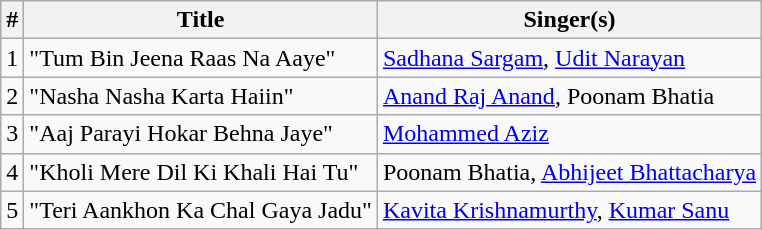<table class="wikitable">
<tr>
<th>#</th>
<th>Title</th>
<th>Singer(s)</th>
</tr>
<tr>
<td>1</td>
<td>"Tum Bin Jeena Raas Na Aaye"</td>
<td><a href='#'>Sadhana Sargam</a>, <a href='#'>Udit Narayan</a></td>
</tr>
<tr>
<td>2</td>
<td>"Nasha Nasha Karta Haiin"</td>
<td><a href='#'>Anand Raj Anand</a>, Poonam Bhatia</td>
</tr>
<tr>
<td>3</td>
<td>"Aaj Parayi Hokar Behna Jaye"</td>
<td><a href='#'>Mohammed Aziz</a></td>
</tr>
<tr>
<td>4</td>
<td>"Kholi Mere Dil Ki Khali Hai Tu"</td>
<td>Poonam Bhatia, <a href='#'>Abhijeet Bhattacharya</a></td>
</tr>
<tr>
<td>5</td>
<td>"Teri Aankhon Ka Chal Gaya Jadu"</td>
<td><a href='#'>Kavita Krishnamurthy</a>, <a href='#'>Kumar Sanu</a></td>
</tr>
</table>
